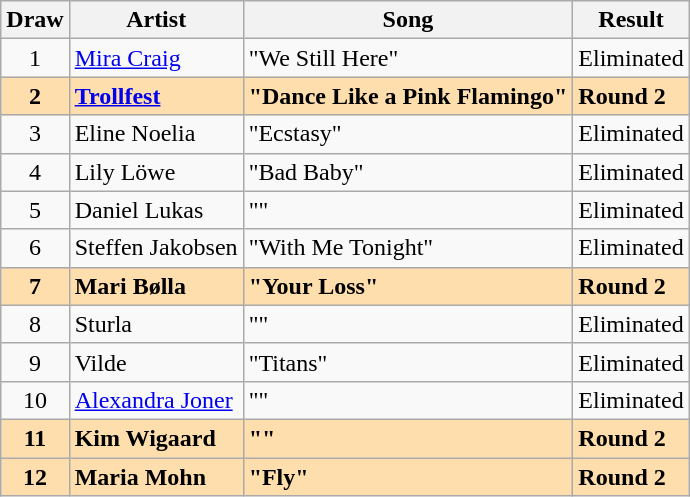<table class="sortable wikitable" style="margin: 1em auto 1em auto">
<tr>
<th scope="col">Draw</th>
<th scope="col">Artist</th>
<th scope="col">Song</th>
<th scope="col">Result</th>
</tr>
<tr>
<td align="center">1</td>
<td><a href='#'>Mira Craig</a></td>
<td>"We Still Here"</td>
<td>Eliminated</td>
</tr>
<tr style="background: navajowhite; font-weight: bold;">
<td align="center">2</td>
<td><a href='#'>Trollfest</a></td>
<td>"Dance Like a Pink Flamingo"</td>
<td>Round 2</td>
</tr>
<tr>
<td align="center">3</td>
<td>Eline Noelia</td>
<td>"Ecstasy"</td>
<td>Eliminated</td>
</tr>
<tr>
<td align="center">4</td>
<td>Lily Löwe</td>
<td>"Bad Baby"</td>
<td>Eliminated</td>
</tr>
<tr>
<td align="center">5</td>
<td>Daniel Lukas</td>
<td>""</td>
<td>Eliminated</td>
</tr>
<tr>
<td align="center">6</td>
<td>Steffen Jakobsen</td>
<td>"With Me Tonight"</td>
<td>Eliminated</td>
</tr>
<tr style="background: navajowhite; font-weight: bold;">
<td align="center">7</td>
<td>Mari Bølla</td>
<td>"Your Loss"</td>
<td>Round 2</td>
</tr>
<tr>
<td align="center">8</td>
<td>Sturla</td>
<td>""</td>
<td>Eliminated</td>
</tr>
<tr>
<td align="center">9</td>
<td>Vilde</td>
<td>"Titans"</td>
<td>Eliminated</td>
</tr>
<tr>
<td align="center">10</td>
<td><a href='#'>Alexandra Joner</a></td>
<td>""</td>
<td>Eliminated</td>
</tr>
<tr style="background: navajowhite; font-weight: bold;">
<td align="center">11</td>
<td>Kim Wigaard</td>
<td>""</td>
<td>Round 2</td>
</tr>
<tr style="background: navajowhite; font-weight: bold;">
<td align="center">12</td>
<td>Maria Mohn</td>
<td>"Fly"</td>
<td>Round 2</td>
</tr>
</table>
